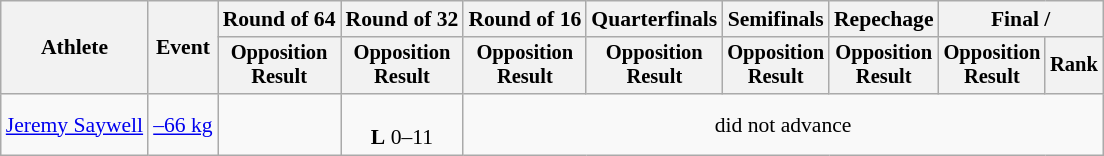<table class="wikitable" style="text-align:center; font-size:90%">
<tr>
<th rowspan=2>Athlete</th>
<th rowspan=2>Event</th>
<th>Round of 64</th>
<th>Round of 32</th>
<th>Round of 16</th>
<th>Quarterfinals</th>
<th>Semifinals</th>
<th>Repechage</th>
<th colspan=2>Final / </th>
</tr>
<tr style="font-size:95%">
<th>Opposition<br>Result</th>
<th>Opposition<br>Result</th>
<th>Opposition<br>Result</th>
<th>Opposition<br>Result</th>
<th>Opposition<br>Result</th>
<th>Opposition<br>Result</th>
<th>Opposition<br>Result</th>
<th>Rank</th>
</tr>
<tr>
<td align=left><a href='#'>Jeremy Saywell</a></td>
<td align=left><a href='#'>–66 kg</a></td>
<td></td>
<td><br><strong>L</strong> 0–11</td>
<td colspan=6>did not advance</td>
</tr>
</table>
